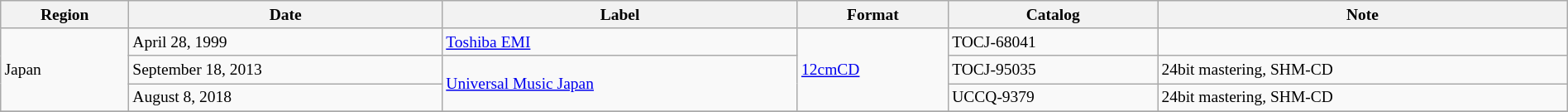<table class="wikitable sortable" style="margin:0 auto; font-size:small; width:100%">
<tr>
<th>Region</th>
<th>Date</th>
<th>Label</th>
<th>Format</th>
<th>Catalog</th>
<th>Note</th>
</tr>
<tr>
<td rowspan="3">Japan</td>
<td>April 28, 1999</td>
<td><a href='#'>Toshiba EMI</a></td>
<td rowspan="3"><a href='#'>12cmCD</a></td>
<td>TOCJ-68041</td>
<td></td>
</tr>
<tr>
<td>September 18, 2013</td>
<td rowspan="2"><a href='#'>Universal Music Japan</a></td>
<td>TOCJ-95035</td>
<td>24bit mastering, SHM-CD</td>
</tr>
<tr>
<td>August 8, 2018</td>
<td>UCCQ-9379</td>
<td>24bit mastering, SHM-CD</td>
</tr>
<tr>
</tr>
</table>
